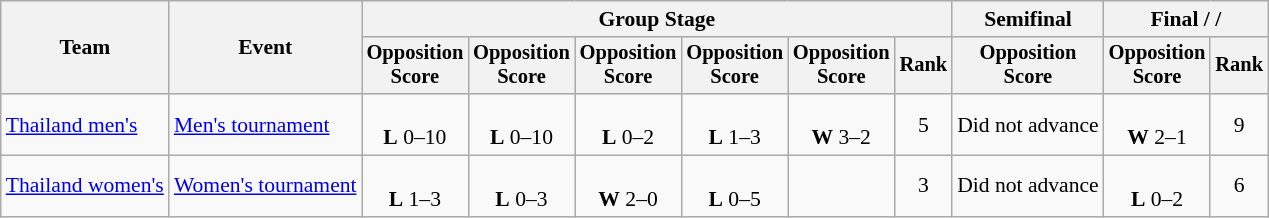<table class=wikitable style=font-size:90%;text-align:center>
<tr>
<th rowspan=2>Team</th>
<th rowspan=2>Event</th>
<th colspan=6>Group Stage</th>
<th>Semifinal</th>
<th colspan=2>Final /  / </th>
</tr>
<tr style=font-size:95%>
<th>Opposition<br>Score</th>
<th>Opposition<br>Score</th>
<th>Opposition<br>Score</th>
<th>Opposition<br>Score</th>
<th>Opposition<br>Score</th>
<th>Rank</th>
<th>Opposition<br>Score</th>
<th>Opposition<br>Score</th>
<th>Rank</th>
</tr>
<tr>
<td align=left><a href='#'>Thailand men's</a></td>
<td align=left><a href='#'>Men's tournament</a></td>
<td><br><strong>L</strong> 0–10</td>
<td><br><strong>L</strong> 0–10</td>
<td><br><strong>L</strong> 0–2</td>
<td><br><strong>L</strong> 1–3</td>
<td><br><strong>W</strong> 3–2</td>
<td>5</td>
<td>Did not advance</td>
<td><br><strong>W</strong> 2–1</td>
<td>9</td>
</tr>
<tr>
<td align=left><a href='#'>Thailand women's</a></td>
<td align=left><a href='#'>Women's tournament</a></td>
<td><br><strong>L</strong> 1–3</td>
<td><br><strong>L</strong> 0–3</td>
<td><br><strong>W</strong> 2–0</td>
<td><br><strong>L</strong> 0–5</td>
<td></td>
<td>3</td>
<td>Did not advance</td>
<td><br><strong>L</strong> 0–2</td>
<td>6</td>
</tr>
</table>
